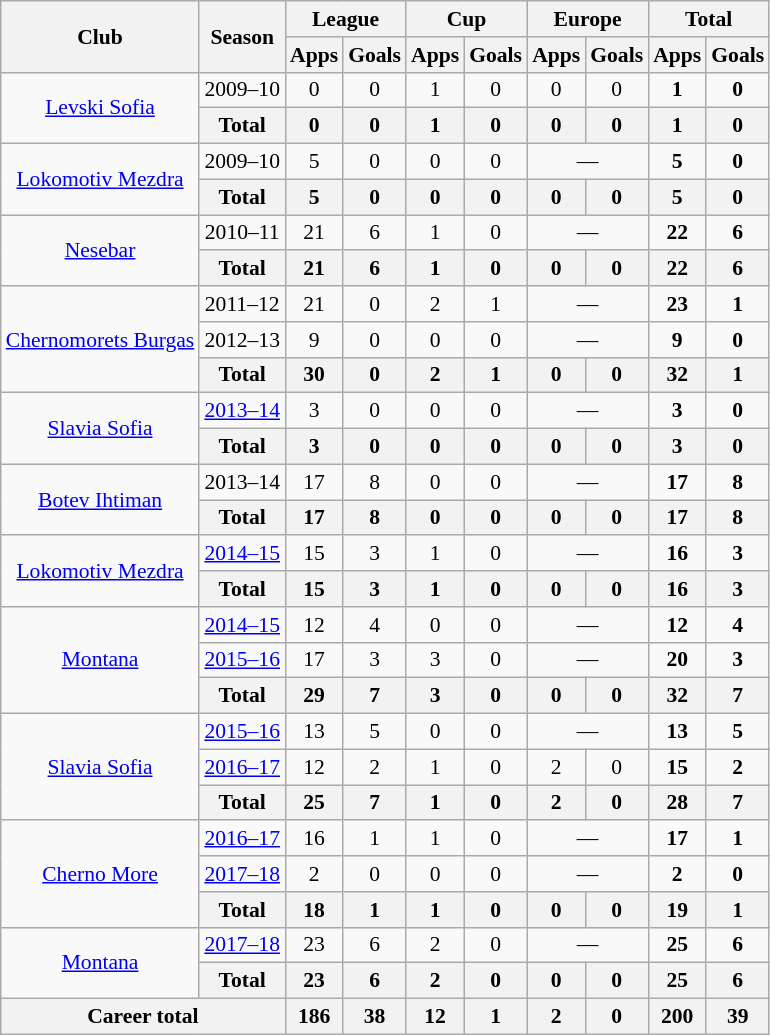<table class="wikitable" style="font-size:90%; text-align: center">
<tr>
<th rowspan=2>Club</th>
<th rowspan=2>Season</th>
<th colspan=2>League</th>
<th colspan=2>Cup</th>
<th colspan=2>Europe</th>
<th colspan=2>Total</th>
</tr>
<tr>
<th>Apps</th>
<th>Goals</th>
<th>Apps</th>
<th>Goals</th>
<th>Apps</th>
<th>Goals</th>
<th>Apps</th>
<th>Goals</th>
</tr>
<tr>
<td rowspan=2><a href='#'>Levski Sofia</a></td>
<td>2009–10</td>
<td>0</td>
<td>0</td>
<td>1</td>
<td>0</td>
<td>0</td>
<td>0</td>
<td><strong>1</strong></td>
<td><strong>0</strong></td>
</tr>
<tr>
<th colspan=1>Total</th>
<th>0</th>
<th>0</th>
<th>1</th>
<th>0</th>
<th>0</th>
<th>0</th>
<th>1</th>
<th>0</th>
</tr>
<tr>
<td rowspan=2><a href='#'>Lokomotiv Mezdra</a></td>
<td>2009–10</td>
<td>5</td>
<td>0</td>
<td>0</td>
<td>0</td>
<td colspan="2">—</td>
<td><strong>5</strong></td>
<td><strong>0</strong></td>
</tr>
<tr>
<th colspan=1>Total</th>
<th>5</th>
<th>0</th>
<th>0</th>
<th>0</th>
<th>0</th>
<th>0</th>
<th>5</th>
<th>0</th>
</tr>
<tr>
<td rowspan=2><a href='#'>Nesebar</a></td>
<td>2010–11</td>
<td>21</td>
<td>6</td>
<td>1</td>
<td>0</td>
<td colspan="2">—</td>
<td><strong>22</strong></td>
<td><strong>6</strong></td>
</tr>
<tr>
<th colspan=1>Total</th>
<th>21</th>
<th>6</th>
<th>1</th>
<th>0</th>
<th>0</th>
<th>0</th>
<th>22</th>
<th>6</th>
</tr>
<tr>
<td rowspan=3><a href='#'>Chernomorets Burgas</a></td>
<td>2011–12</td>
<td>21</td>
<td>0</td>
<td>2</td>
<td>1</td>
<td colspan="2">—</td>
<td><strong>23</strong></td>
<td><strong>1</strong></td>
</tr>
<tr>
<td>2012–13</td>
<td>9</td>
<td>0</td>
<td>0</td>
<td>0</td>
<td colspan="2">—</td>
<td><strong>9</strong></td>
<td><strong>0</strong></td>
</tr>
<tr>
<th colspan=1>Total</th>
<th>30</th>
<th>0</th>
<th>2</th>
<th>1</th>
<th>0</th>
<th>0</th>
<th>32</th>
<th>1</th>
</tr>
<tr>
<td rowspan=2><a href='#'>Slavia Sofia</a></td>
<td><a href='#'>2013–14</a></td>
<td>3</td>
<td>0</td>
<td>0</td>
<td>0</td>
<td colspan="2">—</td>
<td><strong>3</strong></td>
<td><strong>0</strong></td>
</tr>
<tr>
<th colspan=1>Total</th>
<th>3</th>
<th>0</th>
<th>0</th>
<th>0</th>
<th>0</th>
<th>0</th>
<th>3</th>
<th>0</th>
</tr>
<tr>
<td rowspan=2><a href='#'>Botev Ihtiman</a></td>
<td>2013–14</td>
<td>17</td>
<td>8</td>
<td>0</td>
<td>0</td>
<td colspan="2">—</td>
<td><strong>17</strong></td>
<td><strong>8</strong></td>
</tr>
<tr>
<th colspan=1>Total</th>
<th>17</th>
<th>8</th>
<th>0</th>
<th>0</th>
<th>0</th>
<th>0</th>
<th>17</th>
<th>8</th>
</tr>
<tr>
<td rowspan=2><a href='#'>Lokomotiv Mezdra</a></td>
<td><a href='#'>2014–15</a></td>
<td>15</td>
<td>3</td>
<td>1</td>
<td>0</td>
<td colspan="2">—</td>
<td><strong>16</strong></td>
<td><strong>3</strong></td>
</tr>
<tr>
<th colspan=1>Total</th>
<th>15</th>
<th>3</th>
<th>1</th>
<th>0</th>
<th>0</th>
<th>0</th>
<th>16</th>
<th>3</th>
</tr>
<tr>
<td rowspan=3><a href='#'>Montana</a></td>
<td><a href='#'>2014–15</a></td>
<td>12</td>
<td>4</td>
<td>0</td>
<td>0</td>
<td colspan="2">—</td>
<td><strong>12</strong></td>
<td><strong>4</strong></td>
</tr>
<tr>
<td><a href='#'>2015–16</a></td>
<td>17</td>
<td>3</td>
<td>3</td>
<td>0</td>
<td colspan="2">—</td>
<td><strong>20</strong></td>
<td><strong>3</strong></td>
</tr>
<tr>
<th colspan=1>Total</th>
<th>29</th>
<th>7</th>
<th>3</th>
<th>0</th>
<th>0</th>
<th>0</th>
<th>32</th>
<th>7</th>
</tr>
<tr>
<td rowspan=3><a href='#'>Slavia Sofia</a></td>
<td><a href='#'>2015–16</a></td>
<td>13</td>
<td>5</td>
<td>0</td>
<td>0</td>
<td colspan="2">—</td>
<td><strong>13</strong></td>
<td><strong>5</strong></td>
</tr>
<tr>
<td><a href='#'>2016–17</a></td>
<td>12</td>
<td>2</td>
<td>1</td>
<td>0</td>
<td>2</td>
<td>0</td>
<td><strong>15</strong></td>
<td><strong>2</strong></td>
</tr>
<tr>
<th colspan=1>Total</th>
<th>25</th>
<th>7</th>
<th>1</th>
<th>0</th>
<th>2</th>
<th>0</th>
<th>28</th>
<th>7</th>
</tr>
<tr>
<td rowspan=3><a href='#'>Cherno More</a></td>
<td><a href='#'>2016–17</a></td>
<td>16</td>
<td>1</td>
<td>1</td>
<td>0</td>
<td colspan="2">—</td>
<td><strong>17</strong></td>
<td><strong>1</strong></td>
</tr>
<tr>
<td><a href='#'>2017–18</a></td>
<td>2</td>
<td>0</td>
<td>0</td>
<td>0</td>
<td colspan="2">—</td>
<td><strong>2</strong></td>
<td><strong>0</strong></td>
</tr>
<tr>
<th colspan=1>Total</th>
<th>18</th>
<th>1</th>
<th>1</th>
<th>0</th>
<th>0</th>
<th>0</th>
<th>19</th>
<th>1</th>
</tr>
<tr>
<td rowspan=2><a href='#'>Montana</a></td>
<td><a href='#'>2017–18</a></td>
<td>23</td>
<td>6</td>
<td>2</td>
<td>0</td>
<td colspan="2">—</td>
<td><strong>25</strong></td>
<td><strong>6</strong></td>
</tr>
<tr>
<th colspan=1>Total</th>
<th>23</th>
<th>6</th>
<th>2</th>
<th>0</th>
<th>0</th>
<th>0</th>
<th>25</th>
<th>6</th>
</tr>
<tr>
<th colspan=2>Career total</th>
<th>186</th>
<th>38</th>
<th>12</th>
<th>1</th>
<th>2</th>
<th>0</th>
<th>200</th>
<th>39</th>
</tr>
</table>
